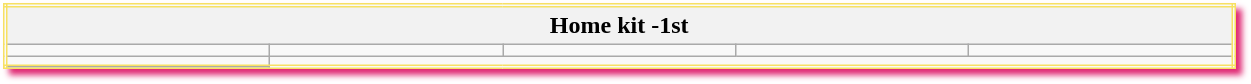<table class="wikitable mw-collapsible mw-collapsed" style="width:65%; border:double #F7E163; box-shadow: 4px 4px 4px #E12A75;"#E12A75;">
<tr>
<th colspan=5>Home kit -1st</th>
</tr>
<tr>
<td></td>
<td></td>
<td></td>
<td></td>
<td></td>
</tr>
<tr>
<td></td>
</tr>
<tr>
</tr>
</table>
